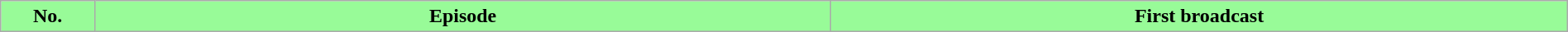<table class="wikitable plainrowheaders" style="width:100%; margin:auto; background:#fff;">
<tr>
<th style="background: #98FB98 ; width: 6%;">No.</th>
<th style="background: #98FB98; width: 47%;">Episode</th>
<th style="background: #98FB98; width: 47%;">First broadcast<br>



</th>
</tr>
</table>
